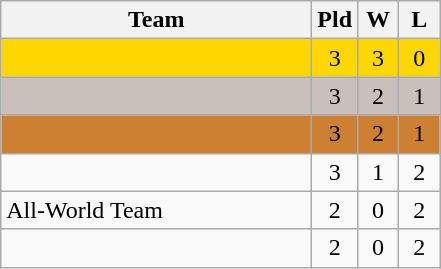<table class="wikitable" style="text-align:center">
<tr>
<th width="200">Team</th>
<th width="20">Pld</th>
<th width="20">W</th>
<th width="20">L</th>
</tr>
<tr style="background:#FFD700">
<td align=left></td>
<td>3</td>
<td>3</td>
<td>0</td>
</tr>
<tr style="background:#C9C0BB">
<td align=left></td>
<td>3</td>
<td>2</td>
<td>1</td>
</tr>
<tr style="background:#CD7F32">
<td align=left></td>
<td>3</td>
<td>2</td>
<td>1</td>
</tr>
<tr>
<td align=left></td>
<td>3</td>
<td>1</td>
<td>2</td>
</tr>
<tr>
<td align=left>All-World Team</td>
<td>2</td>
<td>0</td>
<td>2</td>
</tr>
<tr>
<td align=left></td>
<td>2</td>
<td>0</td>
<td>2</td>
</tr>
</table>
